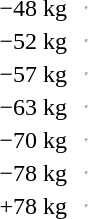<table>
<tr>
<td>−48 kg<br></td>
<td></td>
<td></td>
<td><hr></td>
</tr>
<tr>
<td>−52 kg<br></td>
<td></td>
<td></td>
<td><hr></td>
</tr>
<tr>
<td>−57 kg<br></td>
<td></td>
<td></td>
<td><hr></td>
</tr>
<tr>
<td>−63 kg<br></td>
<td></td>
<td></td>
<td><hr></td>
</tr>
<tr>
<td>−70 kg<br></td>
<td></td>
<td></td>
<td><hr></td>
</tr>
<tr>
<td>−78 kg<br></td>
<td></td>
<td></td>
<td><hr></td>
</tr>
<tr>
<td>+78 kg<br></td>
<td></td>
<td></td>
<td><hr></td>
</tr>
</table>
